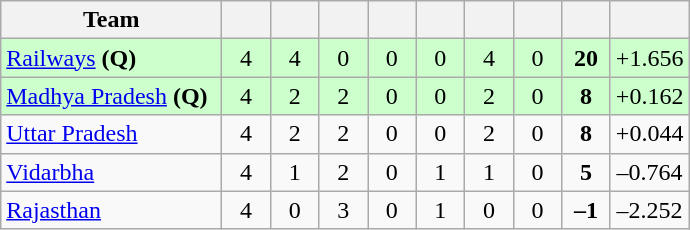<table class="wikitable" style="text-align:center">
<tr>
<th style="width:140px;">Team</th>
<th style="width:25px;"></th>
<th style="width:25px;"></th>
<th style="width:25px;"></th>
<th style="width:25px;"></th>
<th style="width:25px;"></th>
<th style="width:25px;"></th>
<th style="width:25px;"></th>
<th style="width:25px;"></th>
<th style="width:40px;"></th>
</tr>
<tr style="background:#cfc;">
<td style="text-align:left"><a href='#'>Railways</a> <strong>(Q)</strong></td>
<td>4</td>
<td>4</td>
<td>0</td>
<td>0</td>
<td>0</td>
<td>4</td>
<td>0</td>
<td><strong>20</strong></td>
<td>+1.656</td>
</tr>
<tr style="background:#cfc;">
<td style="text-align:left"><a href='#'>Madhya Pradesh</a> <strong>(Q)</strong></td>
<td>4</td>
<td>2</td>
<td>2</td>
<td>0</td>
<td>0</td>
<td>2</td>
<td>0</td>
<td><strong>8</strong></td>
<td>+0.162</td>
</tr>
<tr>
<td style="text-align:left"><a href='#'>Uttar Pradesh</a></td>
<td>4</td>
<td>2</td>
<td>2</td>
<td>0</td>
<td>0</td>
<td>2</td>
<td>0</td>
<td><strong>8</strong></td>
<td>+0.044</td>
</tr>
<tr>
<td style="text-align:left"><a href='#'>Vidarbha</a></td>
<td>4</td>
<td>1</td>
<td>2</td>
<td>0</td>
<td>1</td>
<td>1</td>
<td>0</td>
<td><strong>5</strong></td>
<td>–0.764</td>
</tr>
<tr>
<td style="text-align:left"><a href='#'>Rajasthan</a></td>
<td>4</td>
<td>0</td>
<td>3</td>
<td>0</td>
<td>1</td>
<td>0</td>
<td>0</td>
<td><strong>–1</strong></td>
<td>–2.252</td>
</tr>
</table>
